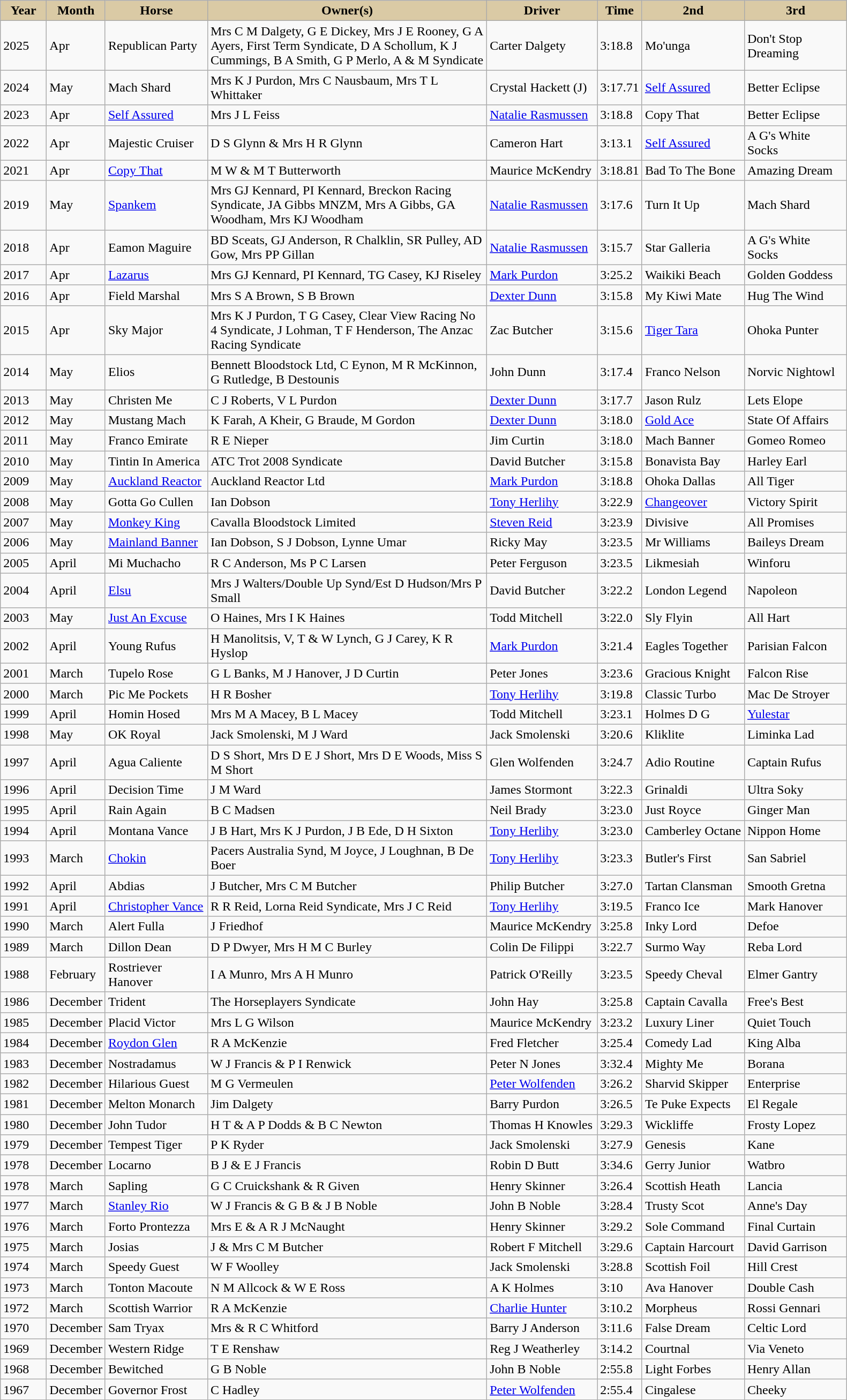<table class="wikitable sortable">
<tr>
<th style="background-color:#dacaa5; width:50px">Year <br></th>
<th style="background-color:#dacaa5; width:50px">Month <br></th>
<th style="background-color:#dacaa5; width:120px">Horse <br></th>
<th style="background-color:#dacaa5; width:340px">Owner(s) <br></th>
<th style="background-color:#dacaa5; width:130px">Driver<br></th>
<th style="background-color:#dacaa5; width:40px">Time  <br></th>
<th style="background-color:#dacaa5; width:120px">2nd <br></th>
<th style="background-color:#dacaa5; width:120px">3rd <br></th>
</tr>
<tr>
<td>2025</td>
<td>Apr</td>
<td>Republican Party</td>
<td>Mrs C M Dalgety, G E Dickey, Mrs J E Rooney, G A Ayers, First Term Syndicate, D A Schollum, K J Cummings, B A Smith, G P Merlo, A & M Syndicate</td>
<td>Carter Dalgety</td>
<td>3:18.8</td>
<td>Mo'unga</td>
<td>Don't Stop Dreaming</td>
</tr>
<tr>
<td>2024</td>
<td>May</td>
<td>Mach Shard</td>
<td>Mrs K J Purdon, Mrs C Nausbaum, Mrs T L Whittaker</td>
<td>Crystal Hackett (J)</td>
<td>3:17.71</td>
<td><a href='#'>Self Assured</a></td>
<td>Better Eclipse</td>
</tr>
<tr>
<td>2023</td>
<td>Apr</td>
<td><a href='#'>Self Assured</a></td>
<td>Mrs J L Feiss</td>
<td><a href='#'>Natalie Rasmussen</a></td>
<td>3:18.8</td>
<td>Copy That</td>
<td>Better Eclipse</td>
</tr>
<tr>
<td>2022</td>
<td>Apr</td>
<td>Majestic Cruiser</td>
<td>D S Glynn & Mrs H R Glynn</td>
<td>Cameron Hart</td>
<td>3:13.1</td>
<td><a href='#'>Self Assured</a></td>
<td>A G's White Socks</td>
</tr>
<tr>
<td>2021</td>
<td>Apr</td>
<td><a href='#'>Copy That</a></td>
<td>M W & M T Butterworth</td>
<td>Maurice McKendry</td>
<td>3:18.81</td>
<td>Bad To The Bone</td>
<td>Amazing Dream</td>
</tr>
<tr>
<td>2019</td>
<td>May</td>
<td><a href='#'>Spankem</a></td>
<td>Mrs GJ Kennard, PI Kennard, Breckon Racing Syndicate, JA Gibbs MNZM, Mrs A Gibbs, GA Woodham, Mrs KJ Woodham</td>
<td><a href='#'>Natalie Rasmussen</a></td>
<td>3:17.6</td>
<td>Turn It Up</td>
<td>Mach Shard</td>
</tr>
<tr>
<td>2018</td>
<td>Apr</td>
<td>Eamon Maguire</td>
<td>BD Sceats, GJ Anderson, R Chalklin, SR Pulley, AD Gow, Mrs PP Gillan</td>
<td><a href='#'>Natalie Rasmussen</a></td>
<td>3:15.7</td>
<td>Star Galleria</td>
<td>A G's White Socks</td>
</tr>
<tr>
<td>2017</td>
<td>Apr</td>
<td><a href='#'>Lazarus</a></td>
<td>Mrs GJ Kennard, PI Kennard, TG Casey, KJ Riseley</td>
<td><a href='#'>Mark Purdon</a></td>
<td>3:25.2</td>
<td>Waikiki Beach</td>
<td>Golden Goddess</td>
</tr>
<tr>
<td>2016</td>
<td>Apr</td>
<td>Field Marshal</td>
<td>Mrs S A Brown, S B Brown</td>
<td><a href='#'>Dexter Dunn</a></td>
<td>3:15.8</td>
<td>My Kiwi Mate</td>
<td>Hug The Wind</td>
</tr>
<tr>
<td>2015</td>
<td>Apr</td>
<td>Sky Major</td>
<td>Mrs K J Purdon, T G Casey, Clear View Racing No 4 Syndicate, J Lohman, T F Henderson, The Anzac Racing Syndicate</td>
<td>Zac Butcher</td>
<td>3:15.6</td>
<td><a href='#'>Tiger Tara</a></td>
<td>Ohoka Punter</td>
</tr>
<tr>
<td>2014</td>
<td>May</td>
<td>Elios</td>
<td>Bennett Bloodstock Ltd, C Eynon, M R McKinnon, G Rutledge, B Destounis</td>
<td>John Dunn</td>
<td>3:17.4</td>
<td>Franco Nelson</td>
<td>Norvic Nightowl</td>
</tr>
<tr>
<td>2013</td>
<td>May</td>
<td>Christen Me</td>
<td>C J Roberts, V L Purdon</td>
<td><a href='#'>Dexter Dunn</a></td>
<td>3:17.7</td>
<td>Jason Rulz</td>
<td>Lets Elope</td>
</tr>
<tr>
<td>2012</td>
<td>May</td>
<td>Mustang Mach</td>
<td>K Farah, A Kheir, G Braude, M Gordon</td>
<td><a href='#'>Dexter Dunn</a></td>
<td>3:18.0</td>
<td><a href='#'>Gold Ace</a></td>
<td>State Of Affairs</td>
</tr>
<tr>
<td>2011</td>
<td>May</td>
<td>Franco Emirate</td>
<td>R E Nieper</td>
<td>Jim Curtin</td>
<td>3:18.0</td>
<td>Mach Banner</td>
<td>Gomeo Romeo</td>
</tr>
<tr>
<td>2010</td>
<td>May</td>
<td>Tintin In America</td>
<td>ATC Trot 2008 Syndicate</td>
<td>David Butcher</td>
<td>3:15.8</td>
<td>Bonavista Bay</td>
<td>Harley Earl</td>
</tr>
<tr>
<td>2009</td>
<td>May</td>
<td><a href='#'>Auckland Reactor</a></td>
<td>Auckland Reactor Ltd</td>
<td><a href='#'>Mark Purdon</a></td>
<td>3:18.8</td>
<td>Ohoka Dallas</td>
<td>All Tiger</td>
</tr>
<tr>
<td>2008</td>
<td>May</td>
<td>Gotta Go Cullen</td>
<td>Ian Dobson</td>
<td><a href='#'>Tony Herlihy</a></td>
<td>3:22.9</td>
<td><a href='#'>Changeover</a></td>
<td>Victory Spirit</td>
</tr>
<tr>
<td>2007</td>
<td>May</td>
<td><a href='#'>Monkey King</a></td>
<td>Cavalla Bloodstock Limited</td>
<td><a href='#'>Steven Reid</a></td>
<td>3:23.9</td>
<td>Divisive</td>
<td>All Promises</td>
</tr>
<tr>
<td>2006</td>
<td>May</td>
<td><a href='#'>Mainland Banner</a></td>
<td>Ian Dobson, S J Dobson, Lynne Umar</td>
<td>Ricky May</td>
<td>3:23.5</td>
<td>Mr Williams</td>
<td>Baileys Dream</td>
</tr>
<tr>
<td>2005</td>
<td>April</td>
<td>Mi Muchacho</td>
<td>R C Anderson, Ms P C Larsen</td>
<td>Peter Ferguson</td>
<td>3:23.5</td>
<td>Likmesiah</td>
<td>Winforu</td>
</tr>
<tr>
<td>2004</td>
<td>April</td>
<td><a href='#'>Elsu</a></td>
<td>Mrs J Walters/Double Up Synd/Est D Hudson/Mrs P Small</td>
<td>David Butcher</td>
<td>3:22.2</td>
<td>London Legend</td>
<td>Napoleon</td>
</tr>
<tr>
<td>2003</td>
<td>May</td>
<td><a href='#'>Just An Excuse</a></td>
<td>O Haines, Mrs I K Haines</td>
<td>Todd Mitchell</td>
<td>3:22.0</td>
<td>Sly Flyin</td>
<td>All Hart</td>
</tr>
<tr>
<td>2002</td>
<td>April</td>
<td>Young Rufus</td>
<td>H Manolitsis, V, T & W Lynch, G J Carey, K R Hyslop</td>
<td><a href='#'>Mark Purdon</a></td>
<td>3:21.4</td>
<td>Eagles Together</td>
<td>Parisian Falcon</td>
</tr>
<tr>
<td>2001</td>
<td>March</td>
<td>Tupelo Rose</td>
<td>G L Banks, M J Hanover, J D Curtin</td>
<td>Peter Jones</td>
<td>3:23.6</td>
<td>Gracious Knight</td>
<td>Falcon Rise</td>
</tr>
<tr>
<td>2000</td>
<td>March</td>
<td>Pic Me Pockets</td>
<td>H R Bosher</td>
<td><a href='#'>Tony Herlihy</a></td>
<td>3:19.8</td>
<td>Classic Turbo</td>
<td>Mac De Stroyer</td>
</tr>
<tr>
<td>1999</td>
<td>April</td>
<td>Homin Hosed</td>
<td>Mrs M A Macey, B L Macey</td>
<td>Todd Mitchell</td>
<td>3:23.1</td>
<td>Holmes D G</td>
<td><a href='#'>Yulestar</a></td>
</tr>
<tr>
<td>1998</td>
<td>May</td>
<td>OK Royal</td>
<td>Jack Smolenski, M J Ward</td>
<td>Jack Smolenski</td>
<td>3:20.6</td>
<td>Kliklite</td>
<td>Liminka Lad</td>
</tr>
<tr>
<td>1997</td>
<td>April</td>
<td>Agua Caliente</td>
<td>D S Short, Mrs D E J Short, Mrs D E Woods, Miss S M Short</td>
<td>Glen Wolfenden</td>
<td>3:24.7</td>
<td>Adio Routine</td>
<td>Captain Rufus</td>
</tr>
<tr>
<td>1996</td>
<td>April</td>
<td>Decision Time</td>
<td>J M Ward</td>
<td>James Stormont</td>
<td>3:22.3</td>
<td>Grinaldi</td>
<td>Ultra Soky</td>
</tr>
<tr>
<td>1995</td>
<td>April</td>
<td>Rain Again</td>
<td>B C Madsen</td>
<td>Neil Brady</td>
<td>3:23.0</td>
<td>Just Royce</td>
<td>Ginger Man</td>
</tr>
<tr>
<td>1994</td>
<td>April</td>
<td>Montana Vance</td>
<td>J B Hart, Mrs K J Purdon, J B Ede, D H Sixton</td>
<td><a href='#'>Tony Herlihy</a></td>
<td>3:23.0</td>
<td>Camberley Octane</td>
<td>Nippon Home</td>
</tr>
<tr>
<td>1993</td>
<td>March</td>
<td><a href='#'>Chokin</a></td>
<td>Pacers Australia Synd, M Joyce, J Loughnan, B De Boer</td>
<td><a href='#'>Tony Herlihy</a></td>
<td>3:23.3</td>
<td>Butler's First</td>
<td>San Sabriel</td>
</tr>
<tr>
<td>1992</td>
<td>April</td>
<td>Abdias</td>
<td>J Butcher, Mrs C M Butcher</td>
<td>Philip Butcher</td>
<td>3:27.0</td>
<td>Tartan Clansman</td>
<td>Smooth Gretna</td>
</tr>
<tr>
<td>1991</td>
<td>April</td>
<td><a href='#'>Christopher Vance</a></td>
<td>R R Reid, Lorna Reid Syndicate, Mrs J C Reid</td>
<td><a href='#'>Tony Herlihy</a></td>
<td>3:19.5</td>
<td>Franco Ice</td>
<td>Mark Hanover</td>
</tr>
<tr>
<td>1990</td>
<td>March</td>
<td>Alert Fulla</td>
<td>J Friedhof</td>
<td>Maurice McKendry</td>
<td>3:25.8</td>
<td>Inky Lord</td>
<td>Defoe</td>
</tr>
<tr>
<td>1989</td>
<td>March</td>
<td>Dillon Dean</td>
<td>D P Dwyer, Mrs H M C Burley</td>
<td>Colin De Filippi</td>
<td>3:22.7</td>
<td>Surmo Way</td>
<td>Reba Lord</td>
</tr>
<tr>
<td>1988</td>
<td>February</td>
<td>Rostriever Hanover</td>
<td>I A Munro, Mrs A H Munro</td>
<td>Patrick O'Reilly</td>
<td>3:23.5</td>
<td>Speedy Cheval</td>
<td>Elmer Gantry</td>
</tr>
<tr>
<td>1986</td>
<td>December</td>
<td>Trident</td>
<td>The Horseplayers Syndicate</td>
<td>John Hay</td>
<td>3:25.8</td>
<td>Captain Cavalla</td>
<td>Free's Best</td>
</tr>
<tr>
<td>1985</td>
<td>December</td>
<td>Placid Victor</td>
<td>Mrs L G Wilson</td>
<td>Maurice McKendry</td>
<td>3:23.2</td>
<td>Luxury Liner</td>
<td>Quiet Touch</td>
</tr>
<tr>
<td>1984</td>
<td>December</td>
<td><a href='#'>Roydon Glen</a></td>
<td>R A McKenzie</td>
<td>Fred Fletcher</td>
<td>3:25.4</td>
<td>Comedy Lad</td>
<td>King Alba</td>
</tr>
<tr>
<td>1983</td>
<td>December</td>
<td>Nostradamus</td>
<td>W J Francis & P I Renwick</td>
<td>Peter N Jones</td>
<td>3:32.4</td>
<td>Mighty Me</td>
<td>Borana</td>
</tr>
<tr>
<td>1982</td>
<td>December</td>
<td>Hilarious Guest</td>
<td>M G Vermeulen</td>
<td><a href='#'>Peter Wolfenden</a></td>
<td>3:26.2</td>
<td>Sharvid Skipper</td>
<td>Enterprise</td>
</tr>
<tr>
<td>1981</td>
<td>December</td>
<td>Melton Monarch</td>
<td>Jim Dalgety</td>
<td>Barry Purdon</td>
<td>3:26.5</td>
<td>Te Puke Expects</td>
<td>El Regale</td>
</tr>
<tr>
<td>1980</td>
<td>December</td>
<td>John Tudor</td>
<td>H T & A P Dodds & B C Newton</td>
<td>Thomas H Knowles</td>
<td>3:29.3</td>
<td>Wickliffe</td>
<td>Frosty Lopez</td>
</tr>
<tr>
<td>1979</td>
<td>December</td>
<td>Tempest Tiger</td>
<td>P K Ryder</td>
<td>Jack Smolenski</td>
<td>3:27.9</td>
<td>Genesis</td>
<td>Kane</td>
</tr>
<tr>
<td>1978</td>
<td>December</td>
<td>Locarno</td>
<td>B J & E J Francis</td>
<td>Robin D Butt</td>
<td>3:34.6</td>
<td>Gerry Junior</td>
<td>Watbro</td>
</tr>
<tr>
<td>1978</td>
<td>March</td>
<td>Sapling</td>
<td>G C Cruickshank & R Given</td>
<td>Henry Skinner</td>
<td>3:26.4</td>
<td>Scottish Heath</td>
<td>Lancia</td>
</tr>
<tr>
<td>1977</td>
<td>March</td>
<td><a href='#'>Stanley Rio</a></td>
<td>W J Francis & G B & J B Noble</td>
<td>John B Noble</td>
<td>3:28.4</td>
<td>Trusty Scot</td>
<td>Anne's Day</td>
</tr>
<tr>
<td>1976</td>
<td>March</td>
<td>Forto Prontezza</td>
<td>Mrs E & A R J McNaught</td>
<td>Henry Skinner</td>
<td>3:29.2</td>
<td>Sole Command</td>
<td>Final Curtain</td>
</tr>
<tr>
<td>1975</td>
<td>March</td>
<td>Josias</td>
<td>J & Mrs C M Butcher</td>
<td>Robert F Mitchell</td>
<td>3:29.6</td>
<td>Captain Harcourt</td>
<td>David Garrison</td>
</tr>
<tr>
<td>1974</td>
<td>March</td>
<td>Speedy Guest</td>
<td>W F Woolley</td>
<td>Jack Smolenski</td>
<td>3:28.8</td>
<td>Scottish Foil</td>
<td>Hill Crest</td>
</tr>
<tr>
<td>1973</td>
<td>March</td>
<td>Tonton Macoute</td>
<td>N M Allcock & W E Ross</td>
<td>A K Holmes</td>
<td>3:10</td>
<td>Ava Hanover</td>
<td>Double Cash</td>
</tr>
<tr>
<td>1972</td>
<td>March</td>
<td>Scottish Warrior</td>
<td>R A McKenzie</td>
<td><a href='#'>Charlie Hunter</a></td>
<td>3:10.2</td>
<td>Morpheus</td>
<td>Rossi Gennari</td>
</tr>
<tr>
<td>1970</td>
<td>December</td>
<td>Sam Tryax</td>
<td>Mrs & R C Whitford</td>
<td>Barry J Anderson</td>
<td>3:11.6</td>
<td>False Dream</td>
<td>Celtic Lord</td>
</tr>
<tr>
<td>1969</td>
<td>December</td>
<td>Western Ridge</td>
<td>T E Renshaw</td>
<td>Reg J Weatherley</td>
<td>3:14.2</td>
<td>Courtnal</td>
<td>Via Veneto</td>
</tr>
<tr>
<td>1968</td>
<td>December</td>
<td>Bewitched</td>
<td>G B Noble</td>
<td>John B Noble</td>
<td>2:55.8</td>
<td>Light Forbes</td>
<td>Henry Allan</td>
</tr>
<tr>
<td>1967</td>
<td>December</td>
<td>Governor Frost</td>
<td>C Hadley</td>
<td><a href='#'>Peter Wolfenden</a></td>
<td>2:55.4</td>
<td>Cingalese</td>
<td>Cheeky</td>
</tr>
</table>
